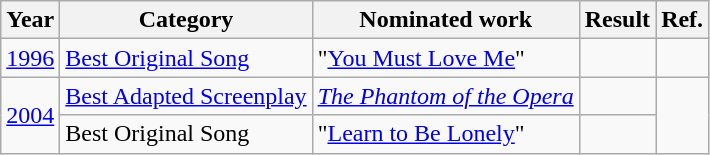<table class=wikitable>
<tr>
<th>Year</th>
<th>Category</th>
<th>Nominated work</th>
<th>Result</th>
<th>Ref.</th>
</tr>
<tr>
<td><a href='#'>1996</a></td>
<td><a href='#'>Best Original Song</a></td>
<td>"<a href='#'>You Must Love Me</a>" </td>
<td></td>
<td style="text-align:center;"></td>
</tr>
<tr>
<td rowspan="2"><a href='#'>2004</a></td>
<td><a href='#'>Best Adapted Screenplay</a></td>
<td><em><a href='#'>The Phantom of the Opera</a></em> </td>
<td></td>
<td style="text-align:center;" rowspan="2"></td>
</tr>
<tr>
<td>Best Original Song</td>
<td>"<a href='#'>Learn to Be Lonely</a>" </td>
<td></td>
</tr>
</table>
